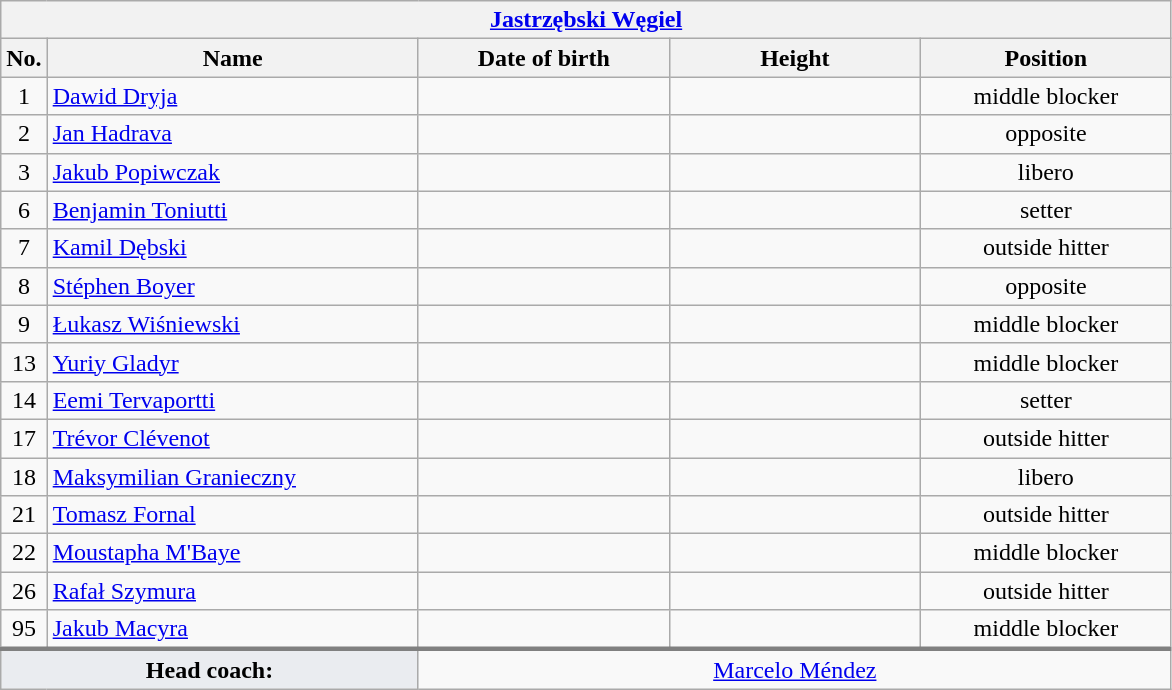<table class="wikitable collapsible collapsed" style="font-size:100%; text-align:center">
<tr>
<th colspan=5 style="width:30em"><a href='#'>Jastrzębski Węgiel</a></th>
</tr>
<tr>
<th>No.</th>
<th style="width:15em">Name</th>
<th style="width:10em">Date of birth</th>
<th style="width:10em">Height</th>
<th style="width:10em">Position</th>
</tr>
<tr>
<td>1</td>
<td align=left> <a href='#'>Dawid Dryja</a></td>
<td align=right></td>
<td></td>
<td>middle blocker</td>
</tr>
<tr>
<td>2</td>
<td align=left> <a href='#'>Jan Hadrava</a></td>
<td align=right></td>
<td></td>
<td>opposite</td>
</tr>
<tr>
<td>3</td>
<td align=left> <a href='#'>Jakub Popiwczak</a></td>
<td align=right></td>
<td></td>
<td>libero</td>
</tr>
<tr>
<td>6</td>
<td align=left> <a href='#'>Benjamin Toniutti</a></td>
<td align=right></td>
<td></td>
<td>setter</td>
</tr>
<tr>
<td>7</td>
<td align=left> <a href='#'>Kamil Dębski</a></td>
<td align=right></td>
<td></td>
<td>outside hitter</td>
</tr>
<tr>
<td>8</td>
<td align=left> <a href='#'>Stéphen Boyer</a></td>
<td align=right></td>
<td></td>
<td>opposite</td>
</tr>
<tr>
<td>9</td>
<td align=left> <a href='#'>Łukasz Wiśniewski</a></td>
<td align=right></td>
<td></td>
<td>middle blocker</td>
</tr>
<tr>
<td>13</td>
<td align=left> <a href='#'>Yuriy Gladyr</a></td>
<td align=right></td>
<td></td>
<td>middle blocker</td>
</tr>
<tr>
<td>14</td>
<td align=left> <a href='#'>Eemi Tervaportti</a></td>
<td align=right></td>
<td></td>
<td>setter</td>
</tr>
<tr>
<td>17</td>
<td align=left> <a href='#'>Trévor Clévenot</a></td>
<td align=right></td>
<td></td>
<td>outside hitter</td>
</tr>
<tr>
<td>18</td>
<td align=left> <a href='#'>Maksymilian Granieczny</a></td>
<td align=right></td>
<td></td>
<td>libero</td>
</tr>
<tr>
<td>21</td>
<td align=left> <a href='#'>Tomasz Fornal</a></td>
<td align=right></td>
<td></td>
<td>outside hitter</td>
</tr>
<tr>
<td>22</td>
<td align=left> <a href='#'>Moustapha M'Baye</a></td>
<td align=right></td>
<td></td>
<td>middle blocker</td>
</tr>
<tr>
<td>26</td>
<td align=left> <a href='#'>Rafał Szymura</a></td>
<td align=right></td>
<td></td>
<td>outside hitter</td>
</tr>
<tr>
<td>95</td>
<td align=left> <a href='#'>Jakub Macyra</a></td>
<td align=right></td>
<td></td>
<td>middle blocker</td>
</tr>
<tr style="border-top: 3px solid grey">
<td colspan=2 style="background:#EAECF0"><strong>Head coach:</strong></td>
<td colspan=3> <a href='#'>Marcelo Méndez</a></td>
</tr>
</table>
